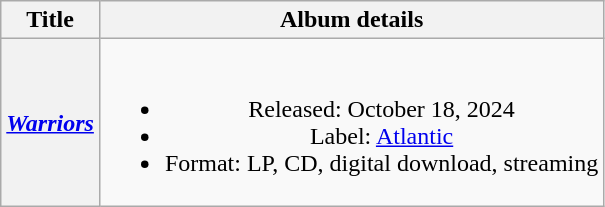<table class="wikitable plainrowheaders" style="text-align:center;">
<tr>
<th>Title</th>
<th>Album details</th>
</tr>
<tr>
<th scope="row"><em><a href='#'>Warriors</a></em></th>
<td><br><ul><li>Released: October 18, 2024</li><li>Label: <a href='#'>Atlantic</a></li><li>Format: LP, CD, digital download, streaming</li></ul></td>
</tr>
</table>
